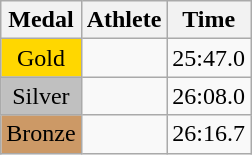<table class="wikitable">
<tr>
<th>Medal</th>
<th>Athlete</th>
<th>Time</th>
</tr>
<tr>
<td style="text-align:center;background-color:gold;">Gold</td>
<td></td>
<td>25:47.0</td>
</tr>
<tr>
<td style="text-align:center;background-color:silver;">Silver</td>
<td></td>
<td>26:08.0</td>
</tr>
<tr>
<td style="text-align:center;background-color:#CC9966;">Bronze</td>
<td></td>
<td>26:16.7</td>
</tr>
</table>
